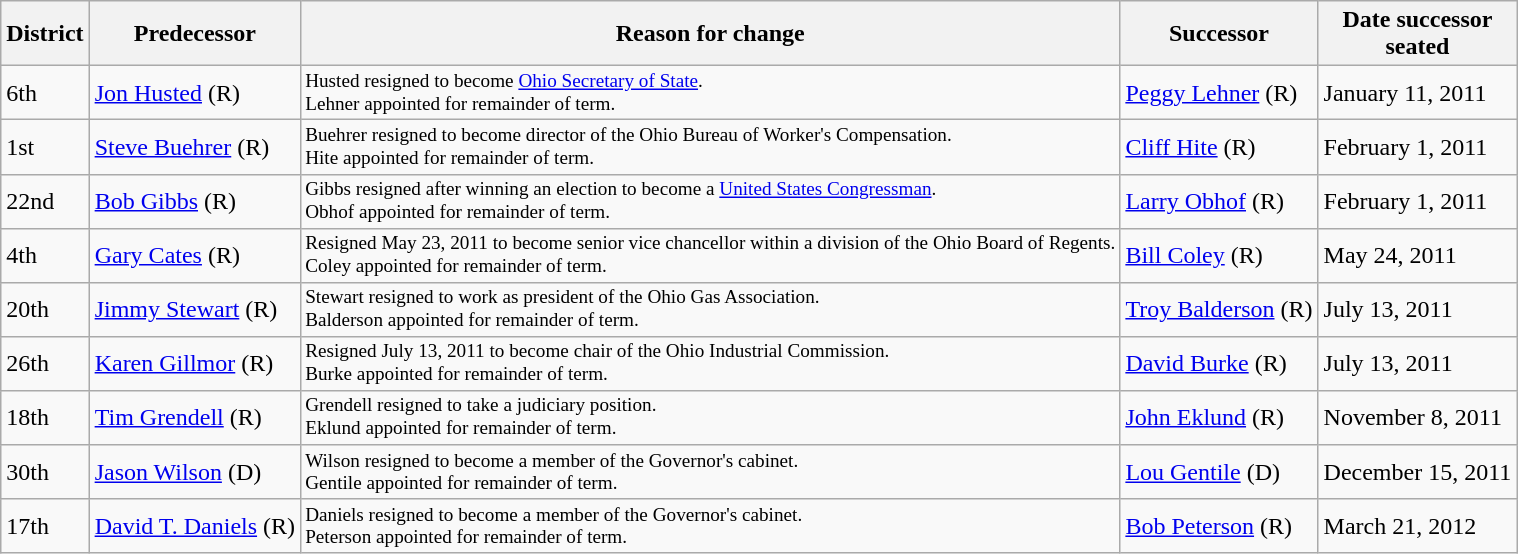<table class="wikitable sortable">
<tr>
<th>District</th>
<th>Predecessor</th>
<th>Reason for change</th>
<th>Successor</th>
<th>Date successor<br>seated</th>
</tr>
<tr>
<td>6th</td>
<td><a href='#'>Jon Husted</a> (R)</td>
<td style="font-size:80%">Husted resigned to become <a href='#'>Ohio Secretary of State</a>.<br>Lehner appointed for remainder of term.</td>
<td><a href='#'>Peggy Lehner</a> (R)</td>
<td>January 11, 2011</td>
</tr>
<tr>
<td>1st</td>
<td><a href='#'>Steve Buehrer</a> (R)</td>
<td style="font-size:80%">Buehrer resigned to become director of the Ohio Bureau of Worker's Compensation.<br>Hite appointed for remainder of term.</td>
<td><a href='#'>Cliff Hite</a> (R)</td>
<td>February 1, 2011</td>
</tr>
<tr>
<td>22nd</td>
<td><a href='#'>Bob Gibbs</a> (R)</td>
<td style="font-size:80%">Gibbs resigned after winning an election to become a <a href='#'>United States Congressman</a>.<br>Obhof appointed for remainder of term.</td>
<td><a href='#'>Larry Obhof</a> (R)</td>
<td>February 1, 2011</td>
</tr>
<tr>
<td>4th</td>
<td><a href='#'>Gary Cates</a> (R)</td>
<td style="font-size:80%">Resigned May 23, 2011 to become senior vice chancellor within a division of the Ohio Board of Regents.<br>Coley appointed for remainder of term.</td>
<td><a href='#'>Bill Coley</a> (R)</td>
<td>May 24, 2011</td>
</tr>
<tr>
<td>20th</td>
<td><a href='#'>Jimmy Stewart</a> (R)</td>
<td style="font-size:80%">Stewart resigned to work as president of the Ohio Gas Association.<br>Balderson appointed for remainder of term.</td>
<td><a href='#'>Troy Balderson</a> (R)</td>
<td>July 13, 2011</td>
</tr>
<tr>
<td>26th</td>
<td><a href='#'>Karen Gillmor</a> (R)</td>
<td style="font-size:80%">Resigned July 13, 2011 to become chair of the Ohio Industrial Commission.<br>Burke appointed for remainder of term.</td>
<td><a href='#'>David Burke</a> (R)</td>
<td>July 13, 2011</td>
</tr>
<tr>
<td>18th</td>
<td><a href='#'>Tim Grendell</a> (R)</td>
<td style="font-size:80%">Grendell resigned to take a judiciary position.<br>Eklund appointed for remainder of term.</td>
<td><a href='#'>John Eklund</a> (R)</td>
<td>November 8, 2011</td>
</tr>
<tr>
<td>30th</td>
<td><a href='#'>Jason Wilson</a> (D)</td>
<td style="font-size:80%">Wilson resigned to become a member of the Governor's cabinet.<br>Gentile appointed for remainder of term.</td>
<td><a href='#'>Lou Gentile</a> (D)</td>
<td>December 15, 2011</td>
</tr>
<tr>
<td>17th</td>
<td><a href='#'>David T. Daniels</a> (R)</td>
<td style="font-size:80%">Daniels resigned to become a member of the Governor's cabinet.<br>Peterson appointed for remainder of term.</td>
<td><a href='#'>Bob Peterson</a> (R)</td>
<td>March 21, 2012</td>
</tr>
</table>
